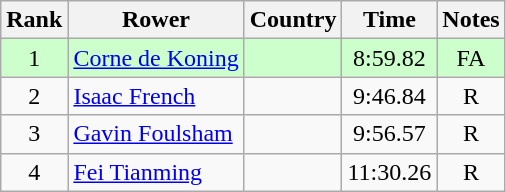<table class="wikitable" style="text-align:center">
<tr>
<th>Rank</th>
<th>Rower</th>
<th>Country</th>
<th>Time</th>
<th>Notes</th>
</tr>
<tr bgcolor=ccffcc>
<td>1</td>
<td align="left"><a href='#'>Corne de Koning</a></td>
<td align="left"></td>
<td>8:59.82</td>
<td>FA</td>
</tr>
<tr>
<td>2</td>
<td align="left"><a href='#'>Isaac French</a></td>
<td align="left"></td>
<td>9:46.84</td>
<td>R</td>
</tr>
<tr>
<td>3</td>
<td align="left"><a href='#'>Gavin Foulsham</a></td>
<td align="left"></td>
<td>9:56.57</td>
<td>R</td>
</tr>
<tr>
<td>4</td>
<td align="left"><a href='#'>Fei Tianming</a></td>
<td align="left"></td>
<td>11:30.26</td>
<td>R</td>
</tr>
</table>
